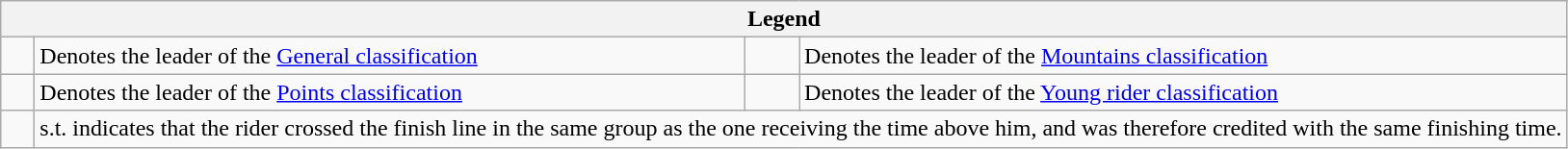<table class="wikitable">
<tr>
<th colspan=4>Legend</th>
</tr>
<tr>
<td>    </td>
<td>Denotes the leader of the <a href='#'>General classification</a></td>
<td>    </td>
<td>Denotes the leader of the <a href='#'>Mountains classification</a></td>
</tr>
<tr>
<td>    </td>
<td>Denotes the leader of the <a href='#'>Points classification</a></td>
<td>    </td>
<td>Denotes the leader of the <a href='#'>Young rider classification</a></td>
</tr>
<tr>
<td>  </td>
<td colspan=3>s.t. indicates that the rider crossed the finish line in the same group as the one receiving the time above him, and was therefore credited with the same finishing time.</td>
</tr>
</table>
